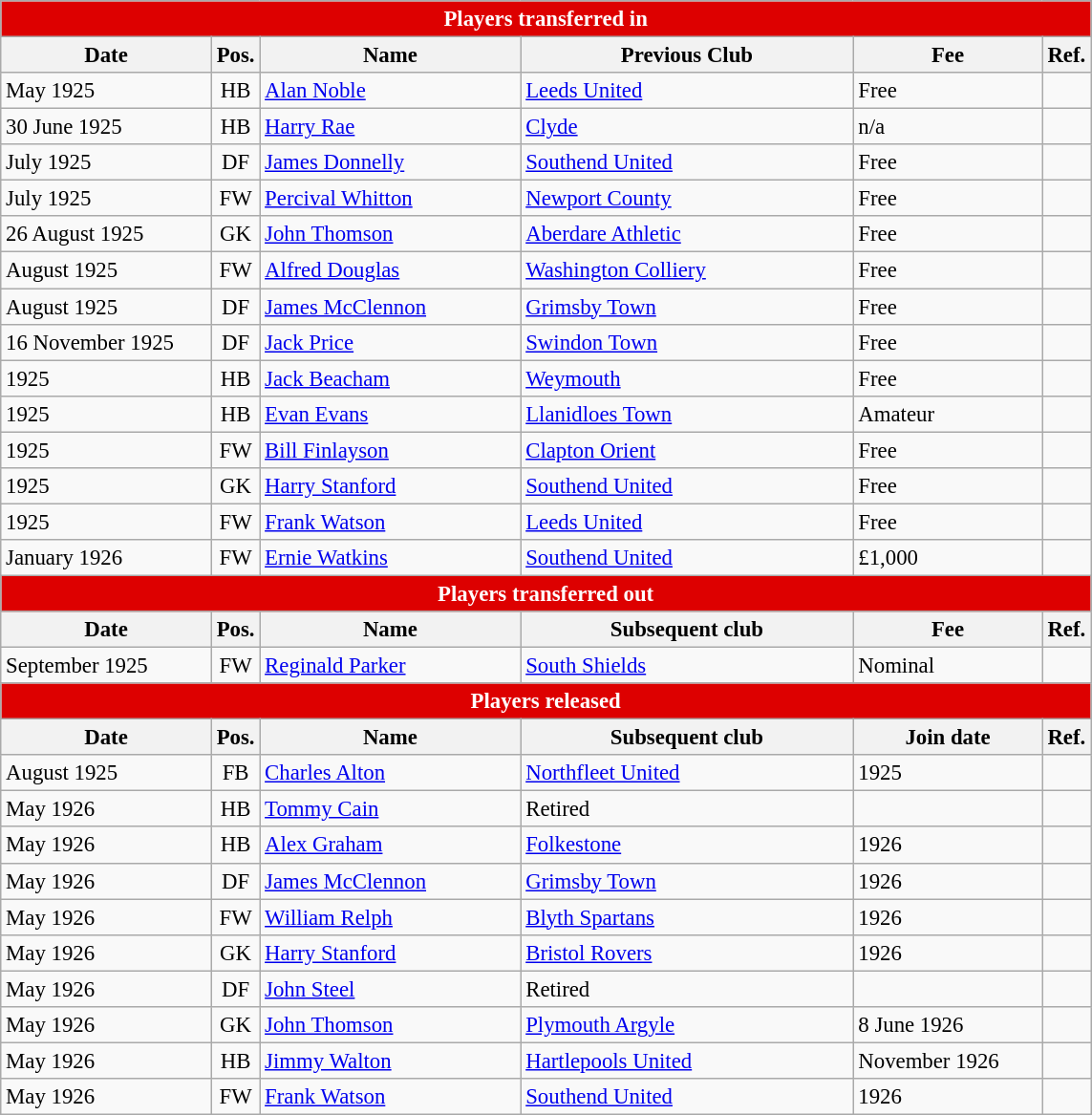<table style="font-size:95%;" class="wikitable">
<tr>
<th style="background:#d00; color:white; text-align:center;" colspan="6">Players transferred in</th>
</tr>
<tr>
<th style="width:140px;">Date</th>
<th style="width:25px;">Pos.</th>
<th style="width:175px;">Name</th>
<th style="width:225px;">Previous Club</th>
<th style="width:125px;">Fee</th>
<th style="width:25px;">Ref.</th>
</tr>
<tr>
<td>May 1925</td>
<td style="text-align:center;">HB</td>
<td> <a href='#'>Alan Noble</a></td>
<td> <a href='#'>Leeds United</a></td>
<td>Free</td>
<td></td>
</tr>
<tr>
<td>30 June 1925</td>
<td style="text-align:center;">HB</td>
<td> <a href='#'>Harry Rae</a></td>
<td> <a href='#'>Clyde</a></td>
<td>n/a</td>
<td></td>
</tr>
<tr>
<td>July 1925</td>
<td style="text-align:center;">DF</td>
<td> <a href='#'>James Donnelly</a></td>
<td> <a href='#'>Southend United</a></td>
<td>Free</td>
<td></td>
</tr>
<tr>
<td>July 1925</td>
<td style="text-align:center;">FW</td>
<td> <a href='#'>Percival Whitton</a></td>
<td> <a href='#'>Newport County</a></td>
<td>Free</td>
<td></td>
</tr>
<tr>
<td>26 August 1925</td>
<td style="text-align:center;">GK</td>
<td> <a href='#'>John Thomson</a></td>
<td> <a href='#'>Aberdare Athletic</a></td>
<td>Free</td>
<td></td>
</tr>
<tr>
<td>August 1925</td>
<td style="text-align:center;">FW</td>
<td> <a href='#'>Alfred Douglas</a></td>
<td> <a href='#'>Washington Colliery</a></td>
<td>Free</td>
<td></td>
</tr>
<tr>
<td>August 1925</td>
<td style="text-align:center;">DF</td>
<td> <a href='#'>James McClennon</a></td>
<td> <a href='#'>Grimsby Town</a></td>
<td>Free</td>
<td></td>
</tr>
<tr>
<td>16 November 1925</td>
<td style="text-align:center;">DF</td>
<td> <a href='#'>Jack Price</a></td>
<td> <a href='#'>Swindon Town</a></td>
<td>Free</td>
<td></td>
</tr>
<tr>
<td>1925</td>
<td style="text-align:center;">HB</td>
<td> <a href='#'>Jack Beacham</a></td>
<td> <a href='#'>Weymouth</a></td>
<td>Free</td>
<td></td>
</tr>
<tr>
<td>1925</td>
<td style="text-align:center;">HB</td>
<td> <a href='#'>Evan Evans</a></td>
<td> <a href='#'>Llanidloes Town</a></td>
<td>Amateur</td>
<td></td>
</tr>
<tr>
<td>1925</td>
<td style="text-align:center;">FW</td>
<td> <a href='#'>Bill Finlayson</a></td>
<td> <a href='#'>Clapton Orient</a></td>
<td>Free</td>
<td></td>
</tr>
<tr>
<td>1925</td>
<td style="text-align:center;">GK</td>
<td> <a href='#'>Harry Stanford</a></td>
<td> <a href='#'>Southend United</a></td>
<td>Free</td>
<td></td>
</tr>
<tr>
<td>1925</td>
<td style="text-align:center;">FW</td>
<td> <a href='#'>Frank Watson</a></td>
<td> <a href='#'>Leeds United</a></td>
<td>Free</td>
<td></td>
</tr>
<tr>
<td>January 1926</td>
<td style="text-align:center;">FW</td>
<td> <a href='#'>Ernie Watkins</a></td>
<td> <a href='#'>Southend United</a></td>
<td>£1,000</td>
<td></td>
</tr>
<tr>
<th style="background:#d00; color:white; text-align:center;" colspan="6">Players transferred out</th>
</tr>
<tr>
<th>Date</th>
<th>Pos.</th>
<th>Name</th>
<th>Subsequent club</th>
<th>Fee</th>
<th>Ref.</th>
</tr>
<tr>
<td>September 1925</td>
<td style="text-align:center;">FW</td>
<td> <a href='#'>Reginald Parker</a></td>
<td> <a href='#'>South Shields</a></td>
<td>Nominal</td>
<td></td>
</tr>
<tr>
<th style="background:#d00; color:white; text-align:center;" colspan="6">Players released</th>
</tr>
<tr>
<th>Date</th>
<th>Pos.</th>
<th>Name</th>
<th>Subsequent club</th>
<th>Join date</th>
<th>Ref.</th>
</tr>
<tr>
<td>August 1925</td>
<td style="text-align:center;">FB</td>
<td> <a href='#'>Charles Alton</a></td>
<td> <a href='#'>Northfleet United</a></td>
<td>1925</td>
<td></td>
</tr>
<tr>
<td>May 1926</td>
<td style="text-align:center;">HB</td>
<td> <a href='#'>Tommy Cain</a></td>
<td>Retired</td>
<td></td>
<td></td>
</tr>
<tr>
<td>May 1926</td>
<td style="text-align:center;">HB</td>
<td> <a href='#'>Alex Graham</a></td>
<td> <a href='#'>Folkestone</a></td>
<td>1926</td>
<td></td>
</tr>
<tr>
<td>May 1926</td>
<td style="text-align:center;">DF</td>
<td> <a href='#'>James McClennon</a></td>
<td> <a href='#'>Grimsby Town</a></td>
<td>1926</td>
<td></td>
</tr>
<tr>
<td>May 1926</td>
<td style="text-align:center;">FW</td>
<td> <a href='#'>William Relph</a></td>
<td> <a href='#'>Blyth Spartans</a></td>
<td>1926</td>
<td></td>
</tr>
<tr>
<td>May 1926</td>
<td style="text-align:center;">GK</td>
<td> <a href='#'>Harry Stanford</a></td>
<td> <a href='#'>Bristol Rovers</a></td>
<td>1926</td>
<td></td>
</tr>
<tr>
<td>May 1926</td>
<td style="text-align:center;">DF</td>
<td> <a href='#'>John Steel</a></td>
<td>Retired</td>
<td></td>
<td></td>
</tr>
<tr>
<td>May 1926</td>
<td style="text-align:center;">GK</td>
<td> <a href='#'>John Thomson</a></td>
<td> <a href='#'>Plymouth Argyle</a></td>
<td>8 June 1926</td>
<td></td>
</tr>
<tr>
<td>May 1926</td>
<td style="text-align:center;">HB</td>
<td> <a href='#'>Jimmy Walton</a></td>
<td> <a href='#'>Hartlepools United</a></td>
<td>November 1926</td>
<td></td>
</tr>
<tr>
<td>May 1926</td>
<td style="text-align:center;">FW</td>
<td> <a href='#'>Frank Watson</a></td>
<td> <a href='#'>Southend United</a></td>
<td>1926</td>
<td></td>
</tr>
</table>
